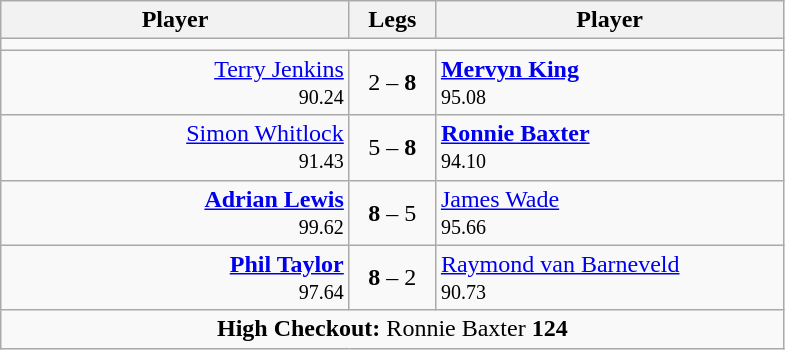<table class=wikitable style="text-align:center">
<tr>
<th width=225>Player</th>
<th width=50>Legs</th>
<th width=225>Player</th>
</tr>
<tr align=center>
<td colspan="3"></td>
</tr>
<tr align=left>
<td align=right><a href='#'>Terry Jenkins</a>  <br> <small><span>90.24</span></small></td>
<td align=center>2 – <strong>8</strong></td>
<td> <strong><a href='#'>Mervyn King</a></strong> <br> <small><span>95.08</span></small></td>
</tr>
<tr align=left>
<td align=right><a href='#'>Simon Whitlock</a>  <br> <small><span>91.43</span></small></td>
<td align=center>5 – <strong>8</strong></td>
<td> <strong><a href='#'>Ronnie Baxter</a></strong> <br> <small><span>94.10</span></small></td>
</tr>
<tr align=left>
<td align=right><strong><a href='#'>Adrian Lewis</a></strong>  <br> <small><span>99.62</span></small></td>
<td align=center><strong>8</strong> – 5</td>
<td> <a href='#'>James Wade</a> <br> <small><span>95.66</span></small></td>
</tr>
<tr align=left>
<td align=right><strong><a href='#'>Phil Taylor</a></strong>  <br> <small><span>97.64</span></small></td>
<td align=center><strong>8</strong> – 2</td>
<td> <a href='#'>Raymond van Barneveld</a> <br> <small><span>90.73</span></small></td>
</tr>
<tr align=center>
<td colspan="3"><strong>High Checkout:</strong> Ronnie Baxter <strong>124</strong></td>
</tr>
</table>
